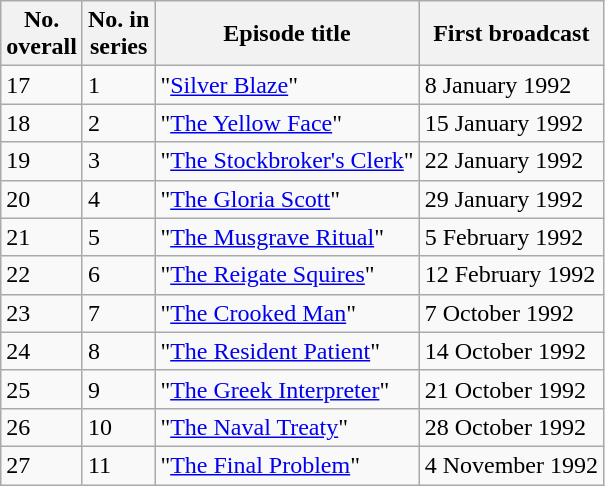<table class="wikitable">
<tr>
<th>No.<br>overall</th>
<th>No. in<br>series</th>
<th>Episode title</th>
<th>First broadcast</th>
</tr>
<tr>
<td>17</td>
<td>1</td>
<td>"<a href='#'>Silver Blaze</a>"</td>
<td>8 January 1992</td>
</tr>
<tr>
<td>18</td>
<td>2</td>
<td>"<a href='#'>The Yellow Face</a>"</td>
<td>15 January 1992</td>
</tr>
<tr>
<td>19</td>
<td>3</td>
<td>"<a href='#'>The Stockbroker's Clerk</a>"</td>
<td>22 January 1992</td>
</tr>
<tr>
<td>20</td>
<td>4</td>
<td>"<a href='#'>The Gloria Scott</a>"</td>
<td>29 January 1992</td>
</tr>
<tr>
<td>21</td>
<td>5</td>
<td>"<a href='#'>The Musgrave Ritual</a>"</td>
<td>5 February 1992</td>
</tr>
<tr>
<td>22</td>
<td>6</td>
<td>"<a href='#'>The Reigate Squires</a>"</td>
<td>12 February 1992</td>
</tr>
<tr>
<td>23</td>
<td>7</td>
<td>"<a href='#'>The Crooked Man</a>"</td>
<td>7 October 1992</td>
</tr>
<tr>
<td>24</td>
<td>8</td>
<td>"<a href='#'>The Resident Patient</a>"</td>
<td>14 October 1992</td>
</tr>
<tr>
<td>25</td>
<td>9</td>
<td>"<a href='#'>The Greek Interpreter</a>"</td>
<td>21 October 1992</td>
</tr>
<tr>
<td>26</td>
<td>10</td>
<td>"<a href='#'>The Naval Treaty</a>"</td>
<td>28 October 1992</td>
</tr>
<tr>
<td>27</td>
<td>11</td>
<td>"<a href='#'>The Final Problem</a>"</td>
<td>4 November 1992</td>
</tr>
</table>
